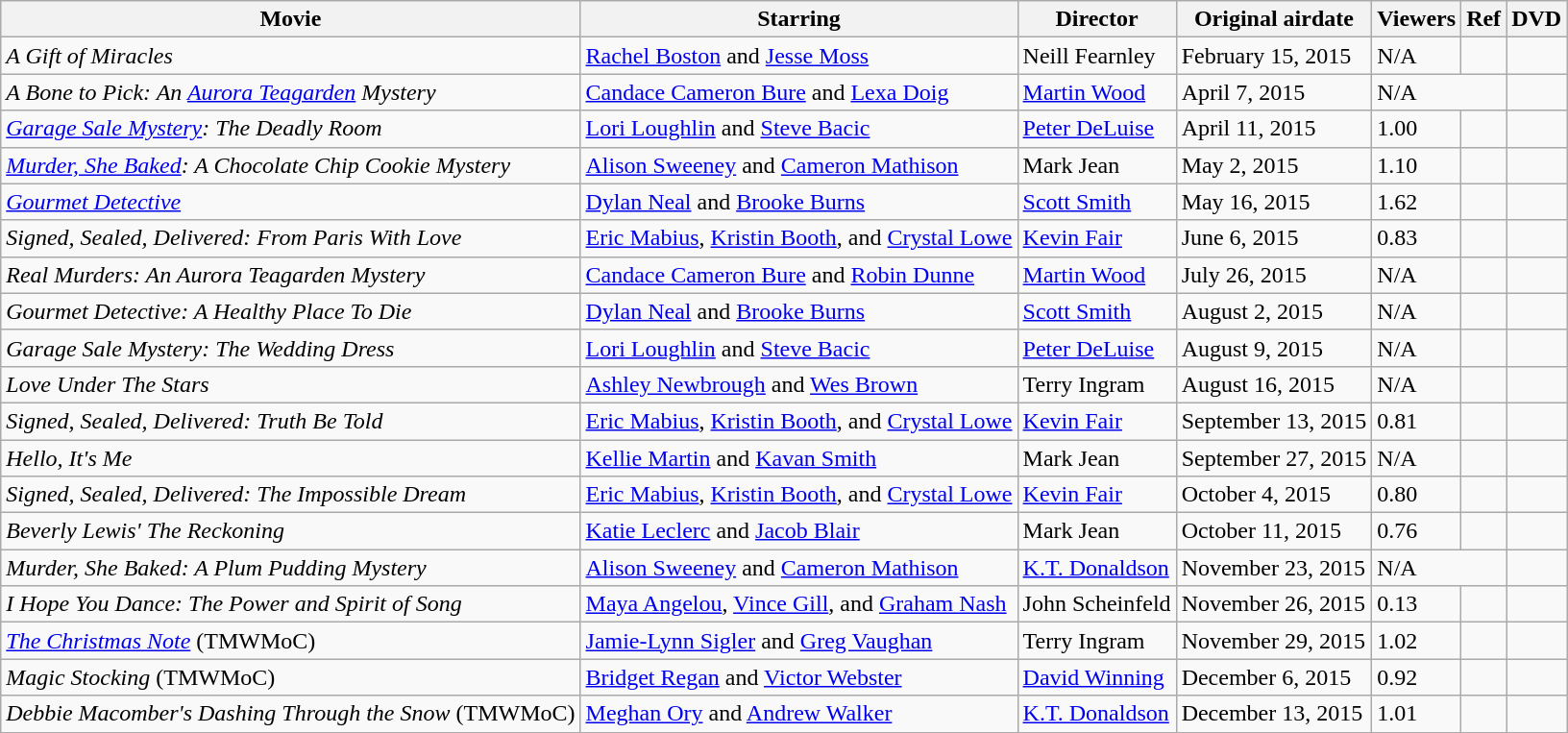<table class="wikitable sortable">
<tr>
<th scope="col" class="unsortable">Movie</th>
<th scope="col" class="unsortable">Starring</th>
<th scope="col" class="unsortable">Director</th>
<th scope="col" class="unsortable">Original airdate</th>
<th scope="col">Viewers</th>
<th scope="col" class="unsortable">Ref</th>
<th scope="col" class="unsortable">DVD</th>
</tr>
<tr>
<td><em>A Gift of Miracles</em></td>
<td><a href='#'>Rachel Boston</a> and <a href='#'>Jesse Moss</a></td>
<td>Neill Fearnley</td>
<td>February 15, 2015</td>
<td>N/A</td>
<td></td>
<td></td>
</tr>
<tr>
<td><em>A Bone to Pick: An <a href='#'>Aurora Teagarden</a> Mystery</em></td>
<td><a href='#'>Candace Cameron Bure</a> and <a href='#'>Lexa Doig</a></td>
<td><a href='#'>Martin Wood</a></td>
<td>April 7, 2015</td>
<td colspan="2">N/A</td>
<td></td>
</tr>
<tr>
<td><em><a href='#'>Garage Sale Mystery</a>: The Deadly Room</em></td>
<td><a href='#'>Lori Loughlin</a> and <a href='#'>Steve Bacic</a></td>
<td><a href='#'>Peter DeLuise</a></td>
<td>April 11, 2015</td>
<td>1.00</td>
<td></td>
<td></td>
</tr>
<tr>
<td><em><a href='#'>Murder, She Baked</a>: A Chocolate Chip Cookie Mystery</em></td>
<td><a href='#'>Alison Sweeney</a> and <a href='#'>Cameron Mathison</a></td>
<td>Mark Jean</td>
<td>May 2, 2015</td>
<td>1.10</td>
<td></td>
<td></td>
</tr>
<tr>
<td><em><a href='#'>Gourmet Detective</a></em></td>
<td><a href='#'>Dylan Neal</a> and <a href='#'>Brooke Burns</a></td>
<td><a href='#'>Scott Smith</a></td>
<td>May 16, 2015</td>
<td>1.62</td>
<td></td>
<td></td>
</tr>
<tr>
<td><em>Signed, Sealed, Delivered: From Paris With Love</em></td>
<td><a href='#'>Eric Mabius</a>, <a href='#'>Kristin Booth</a>, and <a href='#'>Crystal Lowe</a></td>
<td><a href='#'>Kevin Fair</a></td>
<td>June 6, 2015</td>
<td>0.83</td>
<td></td>
<td></td>
</tr>
<tr>
<td><em>Real Murders: An Aurora Teagarden Mystery</em></td>
<td><a href='#'>Candace Cameron Bure</a> and <a href='#'>Robin Dunne</a></td>
<td><a href='#'>Martin Wood</a></td>
<td>July 26, 2015</td>
<td>N/A</td>
<td></td>
<td></td>
</tr>
<tr>
<td><em>Gourmet Detective: A Healthy Place To Die</em></td>
<td><a href='#'>Dylan Neal</a> and <a href='#'>Brooke Burns</a></td>
<td><a href='#'>Scott Smith</a></td>
<td>August 2, 2015</td>
<td>N/A</td>
<td></td>
<td></td>
</tr>
<tr>
<td><em>Garage Sale Mystery: The Wedding Dress</em></td>
<td><a href='#'>Lori Loughlin</a> and <a href='#'>Steve Bacic</a></td>
<td><a href='#'>Peter DeLuise</a></td>
<td>August 9, 2015</td>
<td>N/A</td>
<td></td>
<td></td>
</tr>
<tr>
<td><em>Love Under The Stars</em></td>
<td><a href='#'>Ashley Newbrough</a> and <a href='#'>Wes Brown</a></td>
<td>Terry Ingram</td>
<td>August 16, 2015</td>
<td>N/A</td>
<td></td>
<td></td>
</tr>
<tr>
<td><em>Signed, Sealed, Delivered: Truth Be Told</em></td>
<td><a href='#'>Eric Mabius</a>, <a href='#'>Kristin Booth</a>, and <a href='#'>Crystal Lowe</a></td>
<td><a href='#'>Kevin Fair</a></td>
<td>September 13, 2015</td>
<td>0.81</td>
<td></td>
<td></td>
</tr>
<tr>
<td><em>Hello, It's Me</em></td>
<td><a href='#'>Kellie Martin</a> and <a href='#'>Kavan Smith</a></td>
<td>Mark Jean</td>
<td>September 27, 2015</td>
<td>N/A</td>
<td></td>
<td></td>
</tr>
<tr>
<td><em>Signed, Sealed, Delivered: The Impossible Dream</em></td>
<td><a href='#'>Eric Mabius</a>, <a href='#'>Kristin Booth</a>, and <a href='#'>Crystal Lowe</a></td>
<td><a href='#'>Kevin Fair</a></td>
<td>October 4, 2015</td>
<td>0.80</td>
<td></td>
<td></td>
</tr>
<tr>
<td><em>Beverly Lewis' The Reckoning</em></td>
<td><a href='#'>Katie Leclerc</a> and <a href='#'>Jacob Blair</a></td>
<td>Mark Jean</td>
<td>October 11, 2015</td>
<td>0.76</td>
<td></td>
<td></td>
</tr>
<tr>
<td><em>Murder, She Baked: A Plum Pudding Mystery</em></td>
<td><a href='#'>Alison Sweeney</a> and <a href='#'>Cameron Mathison</a></td>
<td><a href='#'>K.T. Donaldson</a></td>
<td>November 23, 2015</td>
<td colspan="2">N/A</td>
<td></td>
</tr>
<tr>
<td><em>I Hope You Dance: The Power and Spirit of Song</em></td>
<td><a href='#'>Maya Angelou</a>, <a href='#'>Vince Gill</a>, and <a href='#'>Graham Nash</a></td>
<td>John Scheinfeld</td>
<td>November 26, 2015</td>
<td>0.13</td>
<td></td>
<td></td>
</tr>
<tr>
<td><em><a href='#'>The Christmas Note</a></em> (TMWMoC)</td>
<td><a href='#'>Jamie-Lynn Sigler</a> and <a href='#'>Greg Vaughan</a></td>
<td>Terry Ingram</td>
<td>November 29, 2015</td>
<td>1.02</td>
<td></td>
<td></td>
</tr>
<tr>
<td><em>Magic Stocking</em> (TMWMoC)</td>
<td><a href='#'>Bridget Regan</a> and <a href='#'>Victor Webster</a></td>
<td><a href='#'>David Winning</a></td>
<td>December 6, 2015</td>
<td>0.92</td>
<td></td>
<td></td>
</tr>
<tr>
<td><em>Debbie Macomber's Dashing Through the Snow</em> (TMWMoC)</td>
<td><a href='#'>Meghan Ory</a> and <a href='#'>Andrew Walker</a></td>
<td><a href='#'>K.T. Donaldson</a></td>
<td>December 13, 2015</td>
<td>1.01</td>
<td></td>
<td></td>
</tr>
</table>
